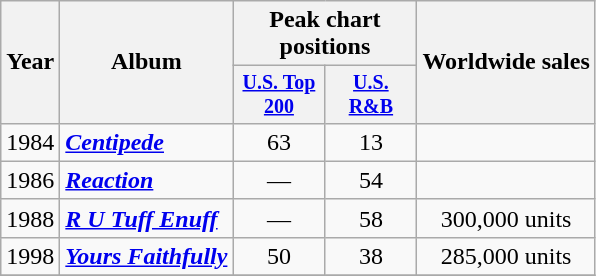<table class=wikitable style=text-align:center;>
<tr>
<th rowspan=2>Year</th>
<th rowspan=2>Album</th>
<th colspan=2>Peak chart positions</th>
<th rowspan=2>Worldwide sales</th>
</tr>
<tr style=font-size:smaller;>
<th width=55><a href='#'>U.S. Top 200</a></th>
<th width=55><a href='#'>U.S. R&B</a></th>
</tr>
<tr>
<td>1984</td>
<td align=left><strong><em><a href='#'>Centipede</a></em></strong><br></td>
<td>63</td>
<td>13</td>
<td></td>
</tr>
<tr>
<td>1986</td>
<td align=left><strong><em><a href='#'>Reaction</a></em></strong><br></td>
<td>—</td>
<td>54</td>
<td></td>
</tr>
<tr>
<td>1988</td>
<td align=left><strong><em><a href='#'>R U Tuff Enuff</a></em></strong><br></td>
<td>—</td>
<td>58</td>
<td>300,000 units</td>
</tr>
<tr>
<td>1998</td>
<td align=left><strong><em><a href='#'>Yours Faithfully</a></em></strong><br></td>
<td>50</td>
<td>38</td>
<td>285,000 units</td>
</tr>
<tr>
</tr>
</table>
